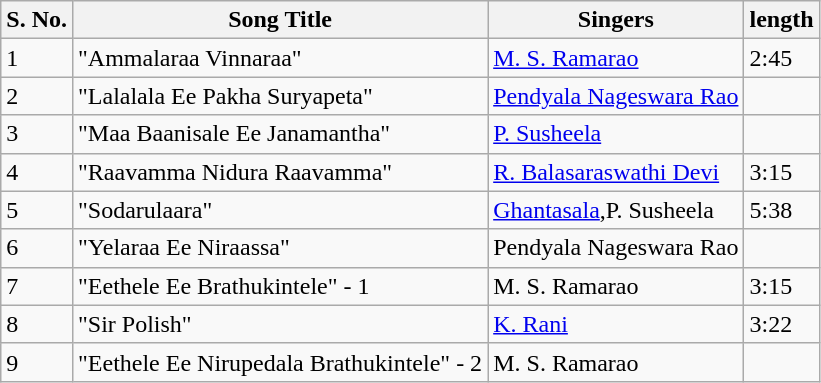<table class="wikitable">
<tr>
<th>S. No.</th>
<th>Song Title</th>
<th>Singers</th>
<th>length</th>
</tr>
<tr>
<td>1</td>
<td>"Ammalaraa Vinnaraa"</td>
<td><a href='#'>M. S. Ramarao</a></td>
<td>2:45</td>
</tr>
<tr>
<td>2</td>
<td>"Lalalala Ee Pakha Suryapeta"</td>
<td><a href='#'>Pendyala Nageswara Rao</a></td>
<td></td>
</tr>
<tr>
<td>3</td>
<td>"Maa Baanisale Ee Janamantha"</td>
<td><a href='#'>P. Susheela</a></td>
<td></td>
</tr>
<tr>
<td>4</td>
<td>"Raavamma Nidura Raavamma"</td>
<td><a href='#'>R. Balasaraswathi Devi</a></td>
<td>3:15</td>
</tr>
<tr>
<td>5</td>
<td>"Sodarulaara"</td>
<td><a href='#'>Ghantasala</a>,P. Susheela</td>
<td>5:38</td>
</tr>
<tr>
<td>6</td>
<td>"Yelaraa Ee Niraassa"</td>
<td>Pendyala Nageswara Rao</td>
<td></td>
</tr>
<tr>
<td>7</td>
<td>"Eethele Ee Brathukintele" - 1</td>
<td>M. S. Ramarao</td>
<td>3:15</td>
</tr>
<tr>
<td>8</td>
<td>"Sir Polish"</td>
<td><a href='#'>K. Rani</a></td>
<td>3:22</td>
</tr>
<tr>
<td>9</td>
<td>"Eethele Ee Nirupedala Brathukintele" - 2</td>
<td>M. S. Ramarao</td>
<td></td>
</tr>
</table>
